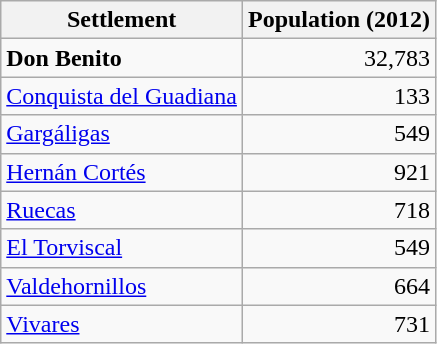<table class="wikitable sortable">
<tr>
<th>Settlement</th>
<th>Population (2012)</th>
</tr>
<tr>
<td><strong>Don Benito</strong></td>
<td align="right">32,783</td>
</tr>
<tr>
<td><a href='#'>Conquista del Guadiana</a></td>
<td align="right">133</td>
</tr>
<tr>
<td><a href='#'>Gargáligas</a></td>
<td align="right">549</td>
</tr>
<tr>
<td><a href='#'>Hernán Cortés</a></td>
<td align="right">921</td>
</tr>
<tr>
<td><a href='#'>Ruecas</a></td>
<td align="right">718</td>
</tr>
<tr>
<td><a href='#'>El Torviscal</a></td>
<td align="right">549</td>
</tr>
<tr>
<td><a href='#'>Valdehornillos</a></td>
<td align="right">664</td>
</tr>
<tr>
<td><a href='#'>Vivares</a></td>
<td align="right">731</td>
</tr>
</table>
